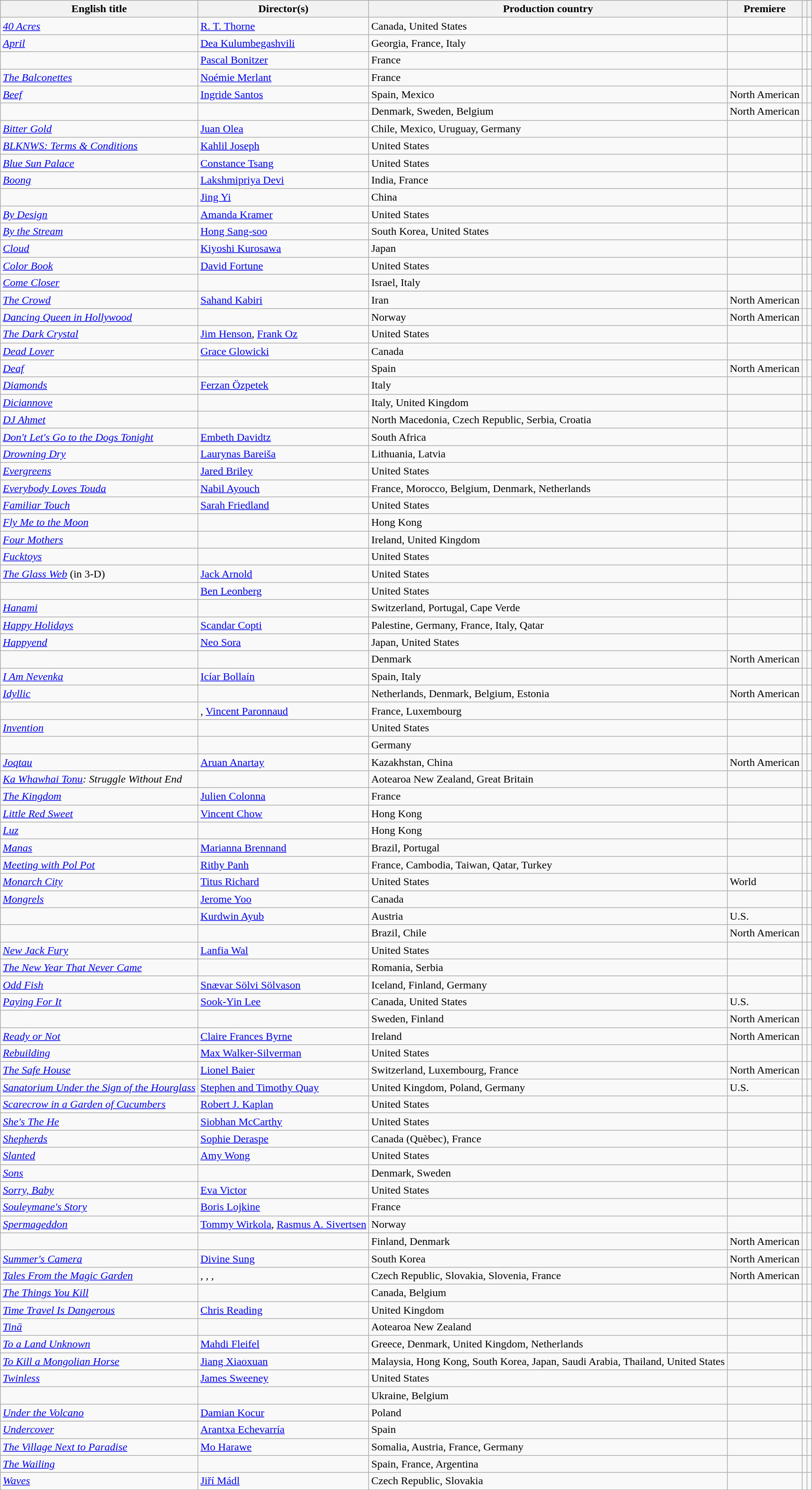<table class="wikitable plainrowheaders" style="margin-bottom:4px">
<tr>
<th scope="col">English title</th>
<th scope="col">Director(s)</th>
<th scope="col">Production country</th>
<th scope="col">Premiere</th>
<th scope="col"></th>
<th scope="col"></th>
</tr>
<tr>
<td><em><a href='#'>40 Acres</a></em></td>
<td><a href='#'>R. T. Thorne</a></td>
<td>Canada, United States</td>
<td></td>
<td></td>
<td align="center"></td>
</tr>
<tr>
<td><em><a href='#'>April</a></em></td>
<td><a href='#'>Dea Kulumbegashvili</a></td>
<td>Georgia, France, Italy</td>
<td></td>
<td></td>
<td align="center"></td>
</tr>
<tr>
<td></td>
<td><a href='#'>Pascal Bonitzer</a></td>
<td>France</td>
<td></td>
<td></td>
<td align="center"></td>
</tr>
<tr>
<td><em><a href='#'>The Balconettes</a></em></td>
<td><a href='#'>Noémie Merlant</a></td>
<td>France</td>
<td></td>
<td></td>
<td align="center"></td>
</tr>
<tr>
<td><em><a href='#'>Beef</a></em></td>
<td><a href='#'>Ingride Santos</a></td>
<td>Spain, Mexico</td>
<td>North American</td>
<td align="center"><a href='#'></a></td>
<td align="center"></td>
</tr>
<tr>
<td></td>
<td></td>
<td>Denmark, Sweden, Belgium</td>
<td>North American</td>
<td align="center"><a href='#'></a></td>
<td align="center"></td>
</tr>
<tr>
<td><em><a href='#'>Bitter Gold</a></em></td>
<td><a href='#'>Juan Olea</a></td>
<td>Chile, Mexico, Uruguay, Germany</td>
<td></td>
<td align="center"><a href='#'></a></td>
<td align="center"></td>
</tr>
<tr>
<td><em><a href='#'>BLKNWS: Terms & Conditions</a></em></td>
<td><a href='#'>Kahlil Joseph</a></td>
<td>United States</td>
<td></td>
<td align="center"><a href='#'></a></td>
<td align="center"></td>
</tr>
<tr>
<td><em><a href='#'>Blue Sun Palace</a></em></td>
<td><a href='#'>Constance Tsang</a></td>
<td>United States</td>
<td></td>
<td></td>
<td align="center"></td>
</tr>
<tr>
<td><em><a href='#'>Boong</a></em></td>
<td><a href='#'>Lakshmipriya Devi</a></td>
<td>India, France</td>
<td></td>
<td></td>
<td align="center"></td>
</tr>
<tr>
<td></td>
<td><a href='#'>Jing Yi</a></td>
<td>China</td>
<td></td>
<td></td>
<td align="center"></td>
</tr>
<tr>
<td><em><a href='#'>By Design</a></em></td>
<td><a href='#'>Amanda Kramer</a></td>
<td>United States</td>
<td></td>
<td></td>
<td align="center"></td>
</tr>
<tr>
<td><em><a href='#'>By the Stream</a></em></td>
<td><a href='#'>Hong Sang-soo</a></td>
<td>South Korea, United States</td>
<td></td>
<td></td>
<td align="center"></td>
</tr>
<tr>
<td><em><a href='#'>Cloud</a></em></td>
<td><a href='#'>Kiyoshi Kurosawa</a></td>
<td>Japan</td>
<td></td>
<td></td>
<td align="center"></td>
</tr>
<tr>
<td><em><a href='#'>Color Book</a></em></td>
<td><a href='#'>David Fortune</a></td>
<td>United States</td>
<td></td>
<td align="center"><a href='#'></a></td>
<td align="center"></td>
</tr>
<tr>
<td><em><a href='#'>Come Closer</a></em></td>
<td></td>
<td>Israel, Italy</td>
<td></td>
<td></td>
<td align="center"></td>
</tr>
<tr>
<td><em><a href='#'>The Crowd</a></em></td>
<td><a href='#'>Sahand Kabiri</a></td>
<td>Iran</td>
<td>North American</td>
<td align="center"><a href='#'></a></td>
<td align="center"></td>
</tr>
<tr>
<td><em><a href='#'>Dancing Queen in Hollywood</a></em></td>
<td></td>
<td>Norway</td>
<td>North American</td>
<td></td>
<td align="center"></td>
</tr>
<tr>
<td><em><a href='#'>The Dark Crystal</a></em></td>
<td><a href='#'>Jim Henson</a>, <a href='#'>Frank Oz</a></td>
<td>United States</td>
<td></td>
<td></td>
<td align="center"></td>
</tr>
<tr>
<td><em><a href='#'>Dead Lover</a></em></td>
<td><a href='#'>Grace Glowicki</a></td>
<td>Canada</td>
<td></td>
<td></td>
<td align="center"></td>
</tr>
<tr>
<td><em><a href='#'>Deaf</a></em></td>
<td></td>
<td>Spain</td>
<td>North American</td>
<td align="center"><a href='#'></a></td>
<td align="center"></td>
</tr>
<tr>
<td><em><a href='#'>Diamonds</a></em></td>
<td><a href='#'>Ferzan Özpetek</a></td>
<td>Italy</td>
<td></td>
<td></td>
<td align="center"></td>
</tr>
<tr>
<td><em><a href='#'>Diciannove</a></em></td>
<td></td>
<td>Italy, United Kingdom</td>
<td></td>
<td></td>
<td align="center"></td>
</tr>
<tr>
<td><em><a href='#'>DJ Ahmet</a></em></td>
<td></td>
<td>North Macedonia, Czech Republic, Serbia, Croatia</td>
<td></td>
<td align="center"><a href='#'></a></td>
<td align="center"></td>
</tr>
<tr>
<td><em><a href='#'>Don't Let's Go to the Dogs Tonight</a></em></td>
<td><a href='#'>Embeth Davidtz</a></td>
<td>South Africa</td>
<td></td>
<td></td>
<td align="center"></td>
</tr>
<tr>
<td><em><a href='#'>Drowning Dry</a></em></td>
<td><a href='#'>Laurynas Bareiša</a></td>
<td>Lithuania, Latvia</td>
<td></td>
<td></td>
<td align="center"></td>
</tr>
<tr>
<td><em><a href='#'>Evergreens</a></em></td>
<td><a href='#'>Jared Briley</a></td>
<td>United States</td>
<td></td>
<td></td>
<td align="center"></td>
</tr>
<tr>
<td><em><a href='#'>Everybody Loves Touda</a></em></td>
<td><a href='#'>Nabil Ayouch</a></td>
<td>France, Morocco, Belgium, Denmark, Netherlands</td>
<td></td>
<td></td>
<td align="center"></td>
</tr>
<tr>
<td><em><a href='#'>Familiar Touch</a></em></td>
<td><a href='#'>Sarah Friedland</a></td>
<td>United States</td>
<td></td>
<td></td>
<td align="center"></td>
</tr>
<tr>
<td><em><a href='#'>Fly Me to the Moon</a></em></td>
<td></td>
<td>Hong Kong</td>
<td></td>
<td></td>
<td align="center"></td>
</tr>
<tr>
<td><em><a href='#'>Four Mothers</a></em></td>
<td></td>
<td>Ireland, United Kingdom</td>
<td></td>
<td></td>
<td align="center"></td>
</tr>
<tr>
<td><em><a href='#'>Fucktoys</a></em></td>
<td></td>
<td>United States</td>
<td></td>
<td align="center"><a href='#'></a></td>
<td align="center"></td>
</tr>
<tr>
<td><em><a href='#'>The Glass Web</a></em> (in 3-D)</td>
<td><a href='#'>Jack Arnold</a></td>
<td>United States</td>
<td></td>
<td></td>
<td align="center"></td>
</tr>
<tr>
<td></td>
<td><a href='#'>Ben Leonberg</a></td>
<td>United States</td>
<td></td>
<td></td>
<td align="center"></td>
</tr>
<tr>
<td><em><a href='#'>Hanami</a></em></td>
<td></td>
<td>Switzerland, Portugal, Cape Verde</td>
<td></td>
<td align="center"><a href='#'></a></td>
<td align="center"></td>
</tr>
<tr>
<td><em><a href='#'>Happy Holidays</a></em></td>
<td><a href='#'>Scandar Copti</a></td>
<td>Palestine, Germany, France, Italy, Qatar</td>
<td></td>
<td></td>
<td align="center"></td>
</tr>
<tr>
<td><em><a href='#'>Happyend</a></em></td>
<td><a href='#'>Neo Sora</a></td>
<td>Japan, United States</td>
<td></td>
<td></td>
<td align="center"></td>
</tr>
<tr>
<td></td>
<td></td>
<td>Denmark</td>
<td>North American</td>
<td align="center"><a href='#'></a></td>
<td align="center"></td>
</tr>
<tr>
<td><em><a href='#'>I Am Nevenka</a></em></td>
<td><a href='#'>Icíar Bollaín</a></td>
<td>Spain, Italy</td>
<td></td>
<td></td>
<td align="center"></td>
</tr>
<tr>
<td><em><a href='#'>Idyllic</a></em></td>
<td></td>
<td>Netherlands, Denmark, Belgium, Estonia</td>
<td>North American</td>
<td></td>
<td align="center"></td>
</tr>
<tr>
<td></td>
<td>, <a href='#'>Vincent Paronnaud</a></td>
<td>France, Luxembourg</td>
<td></td>
<td></td>
<td align="center"></td>
</tr>
<tr>
<td><em><a href='#'>Invention</a></em></td>
<td></td>
<td>United States</td>
<td></td>
<td align="center"><a href='#'></a></td>
<td align="center"></td>
</tr>
<tr>
<td></td>
<td></td>
<td>Germany</td>
<td></td>
<td></td>
<td align="center"></td>
</tr>
<tr>
<td><em><a href='#'>Joqtau</a></em></td>
<td><a href='#'>Aruan Anartay</a></td>
<td>Kazakhstan, China</td>
<td>North American</td>
<td></td>
<td align="center"></td>
</tr>
<tr>
<td><em><a href='#'>Ka Whawhai Tonu</a>: Struggle Without End</em></td>
<td></td>
<td>Aotearoa New Zealand, Great Britain</td>
<td></td>
<td></td>
<td align="center"></td>
</tr>
<tr>
<td><em><a href='#'>The Kingdom</a></em></td>
<td><a href='#'>Julien Colonna</a></td>
<td>France</td>
<td></td>
<td></td>
<td align="center"></td>
</tr>
<tr>
<td><em><a href='#'>Little Red Sweet</a></em></td>
<td><a href='#'>Vincent Chow</a></td>
<td>Hong Kong</td>
<td></td>
<td></td>
<td align="center"></td>
</tr>
<tr>
<td><em><a href='#'>Luz</a></em></td>
<td></td>
<td>Hong Kong</td>
<td></td>
<td></td>
<td align="center"></td>
</tr>
<tr>
<td><em><a href='#'>Manas</a></em></td>
<td><a href='#'>Marianna Brennand</a></td>
<td>Brazil, Portugal</td>
<td></td>
<td align="center"><a href='#'></a></td>
<td align="center"></td>
</tr>
<tr>
<td><em><a href='#'>Meeting with Pol Pot</a></em></td>
<td><a href='#'>Rithy Panh</a></td>
<td>France, Cambodia, Taiwan, Qatar, Turkey</td>
<td></td>
<td></td>
<td align="center"></td>
</tr>
<tr>
<td><em><a href='#'>Monarch City</a></em></td>
<td><a href='#'>Titus Richard</a></td>
<td>United States</td>
<td>World</td>
<td></td>
<td align="center"></td>
</tr>
<tr>
<td><em><a href='#'>Mongrels</a></em></td>
<td><a href='#'>Jerome Yoo</a></td>
<td>Canada</td>
<td></td>
<td align="center"><a href='#'></a></td>
<td align="center"></td>
</tr>
<tr>
<td></td>
<td><a href='#'>Kurdwin Ayub</a></td>
<td>Austria</td>
<td>U.S.</td>
<td></td>
<td align="center"></td>
</tr>
<tr>
<td></td>
<td></td>
<td>Brazil, Chile</td>
<td>North American</td>
<td></td>
<td align="center"></td>
</tr>
<tr>
<td><em><a href='#'>New Jack Fury</a></em></td>
<td><a href='#'>Lanfia Wal</a></td>
<td>United States</td>
<td></td>
<td></td>
<td align="center"></td>
</tr>
<tr>
<td><em><a href='#'>The New Year That Never Came</a></em></td>
<td></td>
<td>Romania, Serbia</td>
<td></td>
<td></td>
<td align="center"></td>
</tr>
<tr>
<td><em><a href='#'>Odd Fish</a></em></td>
<td><a href='#'>Snævar Sölvi Sölvason</a></td>
<td>Iceland, Finland, Germany</td>
<td></td>
<td></td>
<td align="center"></td>
</tr>
<tr>
<td><em><a href='#'>Paying For It</a></em></td>
<td><a href='#'>Sook-Yin Lee</a></td>
<td>Canada, United States</td>
<td>U.S.</td>
<td></td>
<td align="center"></td>
</tr>
<tr>
<td></td>
<td></td>
<td>Sweden, Finland</td>
<td>North American</td>
<td align="center"><a href='#'></a></td>
<td align="center"></td>
</tr>
<tr>
<td><em><a href='#'>Ready or Not</a></em></td>
<td><a href='#'>Claire Frances Byrne</a></td>
<td>Ireland</td>
<td>North American</td>
<td align="center"><a href='#'></a></td>
<td align="center"></td>
</tr>
<tr>
<td><em><a href='#'>Rebuilding</a></em></td>
<td><a href='#'>Max Walker-Silverman</a></td>
<td>United States</td>
<td></td>
<td align="center"><a href='#'></a></td>
<td align="center"></td>
</tr>
<tr>
<td><em><a href='#'>The Safe House</a></em></td>
<td><a href='#'>Lionel Baier</a></td>
<td>Switzerland, Luxembourg, France</td>
<td>North American</td>
<td align="center"><a href='#'></a></td>
<td align="center"></td>
</tr>
<tr>
<td><em><a href='#'>Sanatorium Under the Sign of the Hourglass</a></em></td>
<td><a href='#'>Stephen and Timothy Quay</a></td>
<td>United Kingdom, Poland, Germany</td>
<td>U.S.</td>
<td></td>
<td align="center"></td>
</tr>
<tr>
<td><em><a href='#'>Scarecrow in a Garden of Cucumbers</a></em></td>
<td><a href='#'>Robert J. Kaplan</a></td>
<td>United States</td>
<td></td>
<td></td>
<td align="center"></td>
</tr>
<tr>
<td><em><a href='#'>She's The He</a></em></td>
<td><a href='#'>Siobhan McCarthy</a></td>
<td>United States</td>
<td></td>
<td align="center"><a href='#'></a></td>
<td align="center"></td>
</tr>
<tr>
<td><em><a href='#'>Shepherds</a></em></td>
<td><a href='#'>Sophie Deraspe</a></td>
<td>Canada (Quèbec), France</td>
<td></td>
<td></td>
<td align="center"></td>
</tr>
<tr>
<td><em><a href='#'>Slanted</a></em></td>
<td><a href='#'>Amy Wong</a></td>
<td>United States</td>
<td></td>
<td></td>
<td align="center"></td>
</tr>
<tr>
<td><em><a href='#'>Sons</a></em></td>
<td></td>
<td>Denmark, Sweden</td>
<td></td>
<td></td>
<td align="center"></td>
</tr>
<tr>
<td><em><a href='#'>Sorry, Baby</a></em></td>
<td><a href='#'>Eva Victor</a></td>
<td>United States</td>
<td></td>
<td></td>
<td align="center"></td>
</tr>
<tr>
<td><em><a href='#'>Souleymane's Story</a></em></td>
<td><a href='#'>Boris Lojkine</a></td>
<td>France</td>
<td></td>
<td></td>
<td align="center"></td>
</tr>
<tr>
<td><em><a href='#'>Spermageddon</a></em></td>
<td><a href='#'>Tommy Wirkola</a>, <a href='#'>Rasmus A. Sivertsen</a></td>
<td>Norway</td>
<td></td>
<td></td>
<td align="center"></td>
</tr>
<tr>
<td></td>
<td></td>
<td>Finland, Denmark</td>
<td>North American</td>
<td></td>
<td align="center"></td>
</tr>
<tr>
<td><em><a href='#'>Summer's Camera</a></em></td>
<td><a href='#'>Divine Sung</a></td>
<td>South Korea</td>
<td>North American</td>
<td align="center"><a href='#'></a></td>
<td align="center"></td>
</tr>
<tr>
<td><em><a href='#'>Tales From the Magic Garden</a></em></td>
<td>, , , </td>
<td>Czech Republic, Slovakia, Slovenia, France</td>
<td>North American</td>
<td></td>
<td align="center"></td>
</tr>
<tr>
<td><em><a href='#'>The Things You Kill</a></em></td>
<td></td>
<td>Canada, Belgium</td>
<td></td>
<td></td>
<td align="center"></td>
</tr>
<tr>
<td><em><a href='#'>Time Travel Is Dangerous</a></em></td>
<td><a href='#'>Chris Reading</a></td>
<td>United Kingdom</td>
<td></td>
<td></td>
<td align="center"></td>
</tr>
<tr>
<td><em><a href='#'>Tinā</a></em></td>
<td></td>
<td>Aotearoa New Zealand</td>
<td></td>
<td></td>
<td align="center"></td>
</tr>
<tr>
<td><em><a href='#'>To a Land Unknown</a></em></td>
<td><a href='#'>Mahdi Fleifel</a></td>
<td>Greece, Denmark, United Kingdom, Netherlands</td>
<td></td>
<td></td>
<td align="center"></td>
</tr>
<tr>
<td><em><a href='#'>To Kill a Mongolian Horse</a></em></td>
<td><a href='#'>Jiang Xiaoxuan</a></td>
<td>Malaysia, Hong Kong, South Korea, Japan, Saudi Arabia, Thailand, United States</td>
<td></td>
<td align="center"><a href='#'></a></td>
<td align="center"></td>
</tr>
<tr>
<td><em><a href='#'>Twinless</a></em></td>
<td><a href='#'>James Sweeney</a></td>
<td>United States</td>
<td></td>
<td></td>
<td align="center"></td>
</tr>
<tr>
<td></td>
<td></td>
<td>Ukraine, Belgium</td>
<td></td>
<td></td>
<td align="center"></td>
</tr>
<tr>
<td><em><a href='#'>Under the Volcano</a></em></td>
<td><a href='#'>Damian Kocur</a></td>
<td>Poland</td>
<td></td>
<td></td>
<td align="center"></td>
</tr>
<tr>
<td><em><a href='#'>Undercover</a></em></td>
<td><a href='#'>Arantxa Echevarría</a></td>
<td>Spain</td>
<td></td>
<td align="center"><a href='#'></a></td>
<td align="center"></td>
</tr>
<tr>
<td><em><a href='#'>The Village Next to Paradise</a></em></td>
<td><a href='#'>Mo Harawe</a></td>
<td>Somalia, Austria, France, Germany</td>
<td></td>
<td align="center"><a href='#'></a></td>
<td align="center"></td>
</tr>
<tr>
<td><em><a href='#'>The Wailing</a></em></td>
<td></td>
<td>Spain, France, Argentina</td>
<td></td>
<td></td>
<td align="center"></td>
</tr>
<tr>
<td><em><a href='#'>Waves</a></em></td>
<td><a href='#'>Jiří Mádl</a></td>
<td>Czech Republic, Slovakia</td>
<td></td>
<td></td>
<td align="center"></td>
</tr>
</table>
